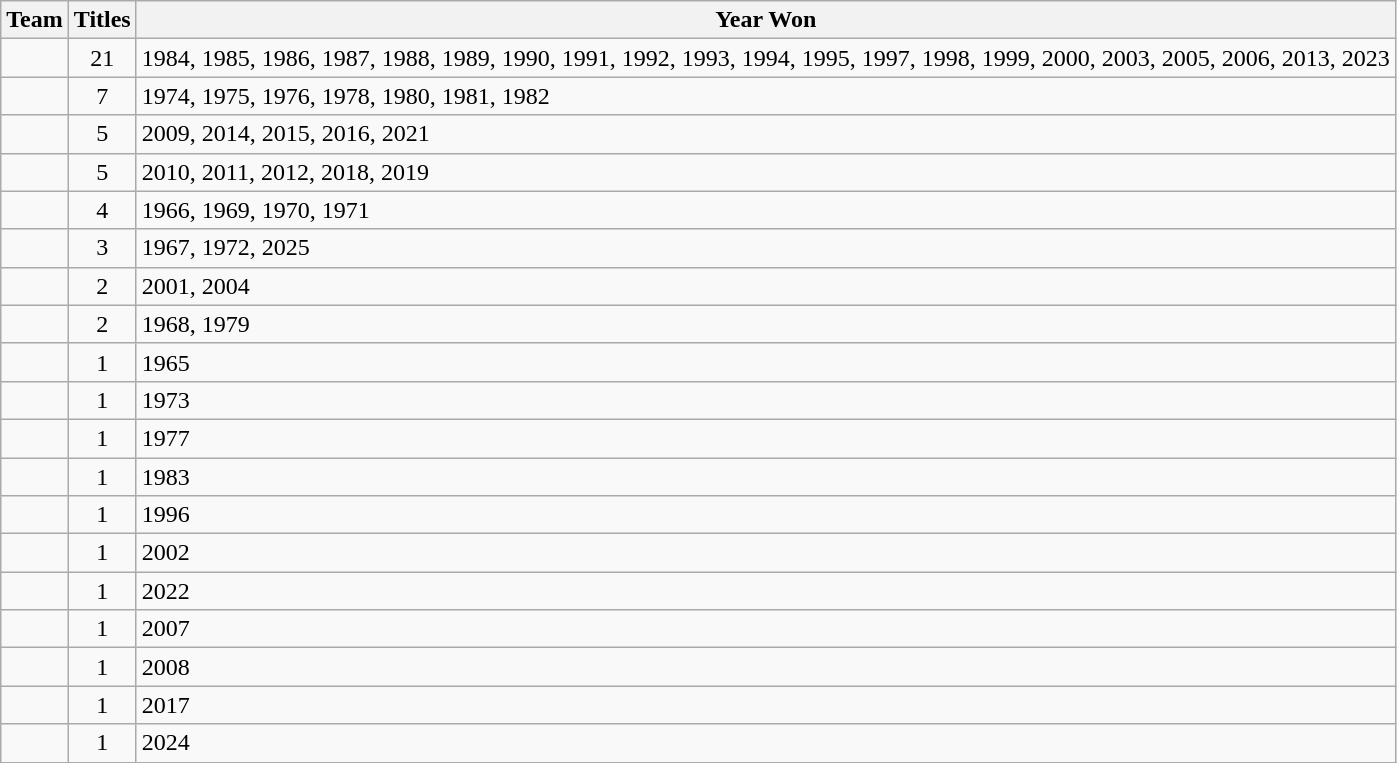<table class="wikitable sortable" style="text-align:center">
<tr>
<th>Team</th>
<th>Titles</th>
<th>Year Won</th>
</tr>
<tr>
<td style=><strong><a href='#'></a></strong></td>
<td>21</td>
<td align=left>1984, 1985, 1986, 1987, 1988, 1989, 1990, 1991, 1992, 1993, 1994, 1995, 1997, 1998, 1999, 2000, 2003, 2005, 2006, 2013, 2023</td>
</tr>
<tr>
<td style=><strong></strong></td>
<td>7</td>
<td align=left>1974, 1975, 1976, 1978, 1980, 1981, 1982</td>
</tr>
<tr>
<td style=><strong></strong></td>
<td>5</td>
<td align=left>2009, 2014, 2015, 2016, 2021</td>
</tr>
<tr>
<td style=><strong><a href='#'></a></strong></td>
<td>5</td>
<td align=left>2010, 2011, 2012, 2018, 2019</td>
</tr>
<tr>
<td style=><strong><a href='#'></a></strong></td>
<td>4</td>
<td align=left>1966, 1969, 1970, 1971</td>
</tr>
<tr>
<td style=><strong></strong></td>
<td>3</td>
<td align="left">1967, 1972, 2025</td>
</tr>
<tr>
<td style=><strong></strong></td>
<td>2</td>
<td align=left>2001, 2004</td>
</tr>
<tr>
<td style=><strong></strong></td>
<td>2</td>
<td align=left>1968, 1979</td>
</tr>
<tr>
<td style=><strong></strong></td>
<td>1</td>
<td align=left>1965</td>
</tr>
<tr>
<td style=><strong><a href='#'></a></strong></td>
<td>1</td>
<td align=left>1973</td>
</tr>
<tr>
<td style=><strong><a href='#'></a></strong></td>
<td>1</td>
<td align=left>1977</td>
</tr>
<tr>
<td style=><strong><a href='#'></a></strong></td>
<td>1</td>
<td align=left>1983</td>
</tr>
<tr>
<td style=><strong></strong></td>
<td>1</td>
<td align=left>1996</td>
</tr>
<tr>
<td style=><strong><a href='#'></a></strong></td>
<td>1</td>
<td align=left>2002</td>
</tr>
<tr>
<td style=><strong><a href='#'></a></strong></td>
<td>1</td>
<td align=left>2022</td>
</tr>
<tr>
<td style=><strong><a href='#'></a></strong></td>
<td>1</td>
<td align=left>2007</td>
</tr>
<tr>
<td style=><strong></strong></td>
<td>1</td>
<td align=left>2008</td>
</tr>
<tr>
<td style=><strong><a href='#'></a></strong></td>
<td>1</td>
<td align=left>2017</td>
</tr>
<tr>
<td style=><strong><a href='#'></a></strong></td>
<td>1</td>
<td align=left>2024</td>
</tr>
</table>
